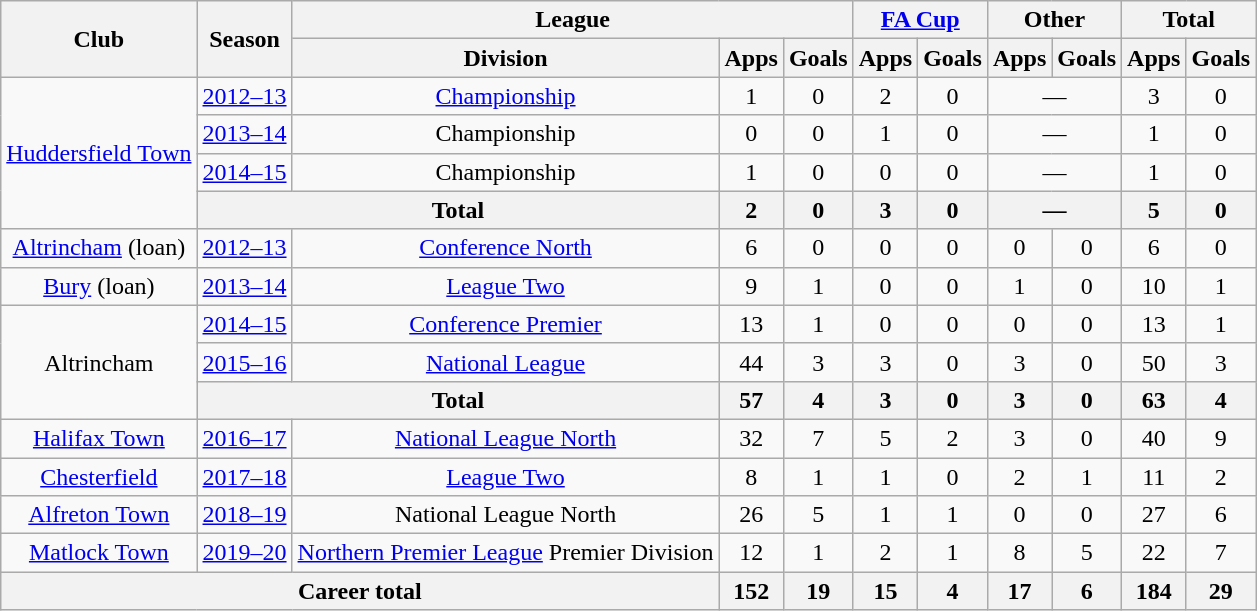<table class="wikitable" style="text-align: center;">
<tr>
<th rowspan="2">Club</th>
<th rowspan="2">Season</th>
<th colspan="3">League</th>
<th colspan="2"><a href='#'>FA Cup</a></th>
<th colspan="2">Other</th>
<th colspan="2">Total</th>
</tr>
<tr>
<th>Division</th>
<th>Apps</th>
<th>Goals</th>
<th>Apps</th>
<th>Goals</th>
<th>Apps</th>
<th>Goals</th>
<th>Apps</th>
<th>Goals</th>
</tr>
<tr>
<td rowspan="4" valign="center"><a href='#'>Huddersfield Town</a></td>
<td><a href='#'>2012–13</a></td>
<td><a href='#'>Championship</a></td>
<td>1</td>
<td>0</td>
<td>2</td>
<td>0</td>
<td colspan="2">—</td>
<td>3</td>
<td>0</td>
</tr>
<tr>
<td><a href='#'>2013–14</a></td>
<td>Championship</td>
<td>0</td>
<td>0</td>
<td>1</td>
<td>0</td>
<td colspan="2">—</td>
<td>1</td>
<td>0</td>
</tr>
<tr>
<td><a href='#'>2014–15</a></td>
<td>Championship</td>
<td>1</td>
<td>0</td>
<td>0</td>
<td>0</td>
<td colspan="2">—</td>
<td>1</td>
<td>0</td>
</tr>
<tr>
<th colspan="2">Total</th>
<th>2</th>
<th>0</th>
<th>3</th>
<th>0</th>
<th colspan="2">—</th>
<th>5</th>
<th>0</th>
</tr>
<tr>
<td><a href='#'>Altrincham</a> (loan)</td>
<td><a href='#'>2012–13</a></td>
<td><a href='#'>Conference North</a></td>
<td>6</td>
<td>0</td>
<td>0</td>
<td>0</td>
<td>0</td>
<td>0</td>
<td>6</td>
<td>0</td>
</tr>
<tr>
<td rowspan="1" valign="center"><a href='#'>Bury</a> (loan)</td>
<td><a href='#'>2013–14</a></td>
<td><a href='#'>League Two</a></td>
<td>9</td>
<td>1</td>
<td>0</td>
<td>0</td>
<td>1</td>
<td>0</td>
<td>10</td>
<td>1</td>
</tr>
<tr>
<td rowspan="3">Altrincham</td>
<td><a href='#'>2014–15</a></td>
<td><a href='#'>Conference Premier</a></td>
<td>13</td>
<td>1</td>
<td>0</td>
<td>0</td>
<td>0</td>
<td>0</td>
<td>13</td>
<td>1</td>
</tr>
<tr>
<td><a href='#'>2015–16</a></td>
<td><a href='#'>National League</a></td>
<td>44</td>
<td>3</td>
<td>3</td>
<td>0</td>
<td>3</td>
<td>0</td>
<td>50</td>
<td>3</td>
</tr>
<tr>
<th colspan="2">Total</th>
<th>57</th>
<th>4</th>
<th>3</th>
<th>0</th>
<th>3</th>
<th>0</th>
<th>63</th>
<th>4</th>
</tr>
<tr>
<td><a href='#'>Halifax Town</a></td>
<td><a href='#'>2016–17</a></td>
<td><a href='#'>National League North</a></td>
<td>32</td>
<td>7</td>
<td>5</td>
<td>2</td>
<td>3</td>
<td>0</td>
<td>40</td>
<td>9</td>
</tr>
<tr>
<td><a href='#'>Chesterfield</a></td>
<td><a href='#'>2017–18</a></td>
<td><a href='#'>League Two</a></td>
<td>8</td>
<td>1</td>
<td>1</td>
<td>0</td>
<td>2</td>
<td>1</td>
<td>11</td>
<td>2</td>
</tr>
<tr>
<td><a href='#'>Alfreton Town</a></td>
<td><a href='#'>2018–19</a></td>
<td>National League North</td>
<td>26</td>
<td>5</td>
<td>1</td>
<td>1</td>
<td>0</td>
<td>0</td>
<td>27</td>
<td>6</td>
</tr>
<tr>
<td><a href='#'>Matlock Town</a></td>
<td><a href='#'>2019–20</a></td>
<td><a href='#'>Northern Premier League</a> Premier Division</td>
<td>12</td>
<td>1</td>
<td>2</td>
<td>1</td>
<td>8</td>
<td>5</td>
<td>22</td>
<td>7</td>
</tr>
<tr>
<th colspan="3">Career total</th>
<th>152</th>
<th>19</th>
<th>15</th>
<th>4</th>
<th>17</th>
<th>6</th>
<th>184</th>
<th>29</th>
</tr>
</table>
